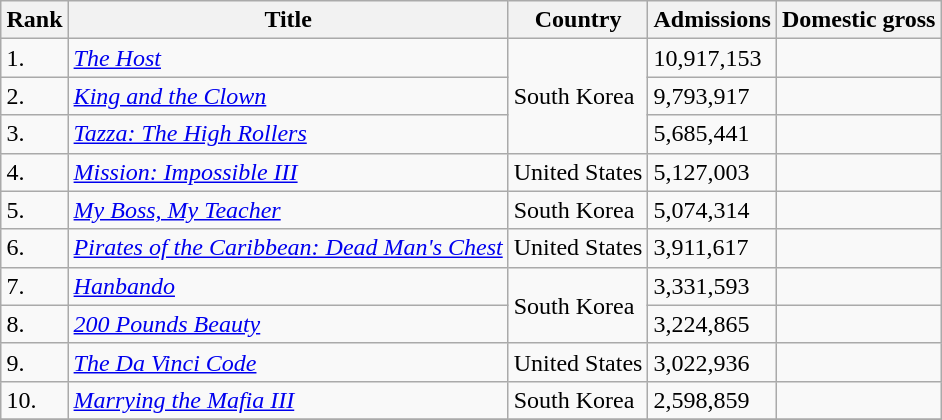<table class="wikitable sortable" style="margin:auto; margin:auto;">
<tr>
<th>Rank</th>
<th>Title</th>
<th>Country</th>
<th>Admissions</th>
<th>Domestic gross</th>
</tr>
<tr>
<td>1.</td>
<td><em><a href='#'>The Host</a></em></td>
<td rowspan=3>South Korea</td>
<td>10,917,153</td>
<td></td>
</tr>
<tr>
<td>2.</td>
<td><em><a href='#'>King and the Clown</a></em></td>
<td>9,793,917</td>
<td></td>
</tr>
<tr>
<td>3.</td>
<td><em><a href='#'>Tazza: The High Rollers</a></em></td>
<td>5,685,441</td>
<td></td>
</tr>
<tr>
<td>4.</td>
<td><em><a href='#'>Mission: Impossible III</a></em></td>
<td>United States</td>
<td>5,127,003</td>
<td></td>
</tr>
<tr>
<td>5.</td>
<td><em><a href='#'>My Boss, My Teacher</a></em></td>
<td>South Korea</td>
<td>5,074,314</td>
<td></td>
</tr>
<tr>
<td>6.</td>
<td><em><a href='#'>Pirates of the Caribbean: Dead Man's Chest</a></em></td>
<td>United States</td>
<td>3,911,617</td>
<td></td>
</tr>
<tr>
<td>7.</td>
<td><em><a href='#'>Hanbando</a></em></td>
<td rowspan=2>South Korea</td>
<td>3,331,593</td>
<td></td>
</tr>
<tr>
<td>8.</td>
<td><em><a href='#'>200 Pounds Beauty</a></em></td>
<td>3,224,865</td>
<td></td>
</tr>
<tr>
<td>9.</td>
<td><em><a href='#'>The Da Vinci Code</a></em></td>
<td>United States</td>
<td>3,022,936</td>
<td></td>
</tr>
<tr>
<td>10.</td>
<td><em><a href='#'>Marrying the Mafia III</a></em></td>
<td>South Korea</td>
<td>2,598,859</td>
<td></td>
</tr>
<tr>
</tr>
</table>
